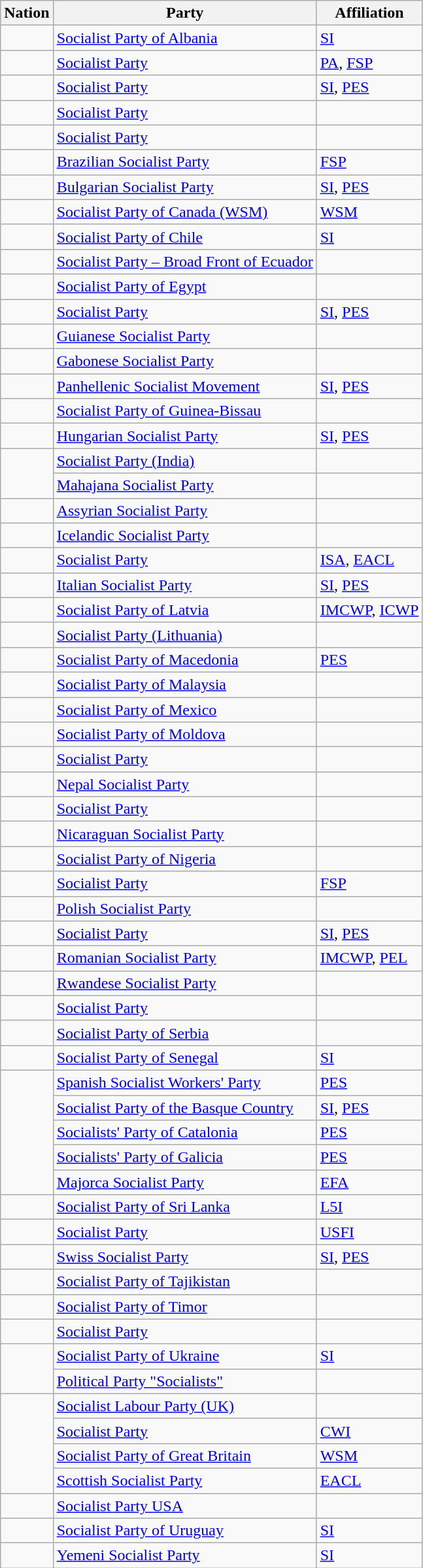<table class="wikitable sortable">
<tr>
<th>Nation</th>
<th>Party</th>
<th>Affiliation</th>
</tr>
<tr>
<td></td>
<td><a href='#'>Socialist Party of Albania</a></td>
<td><a href='#'>SI</a></td>
</tr>
<tr>
<td></td>
<td><a href='#'>Socialist Party</a></td>
<td><a href='#'>PA</a>, <a href='#'>FSP</a></td>
</tr>
<tr>
<td></td>
<td><a href='#'>Socialist Party</a></td>
<td><a href='#'>SI</a>, <a href='#'>PES</a></td>
</tr>
<tr>
<td></td>
<td><a href='#'>Socialist Party</a></td>
<td></td>
</tr>
<tr>
<td></td>
<td><a href='#'>Socialist Party</a></td>
<td></td>
</tr>
<tr>
<td></td>
<td><a href='#'>Brazilian Socialist Party</a></td>
<td><a href='#'>FSP</a></td>
</tr>
<tr>
<td></td>
<td><a href='#'>Bulgarian Socialist Party</a></td>
<td><a href='#'>SI</a>, <a href='#'>PES</a></td>
</tr>
<tr>
<td></td>
<td><a href='#'>Socialist Party of Canada (WSM)</a></td>
<td><a href='#'>WSM</a></td>
</tr>
<tr>
<td></td>
<td><a href='#'>Socialist Party of Chile</a></td>
<td><a href='#'>SI</a></td>
</tr>
<tr>
<td></td>
<td><a href='#'>Socialist Party – Broad Front of Ecuador</a></td>
<td></td>
</tr>
<tr>
<td></td>
<td><a href='#'>Socialist Party of Egypt</a></td>
<td></td>
</tr>
<tr>
<td></td>
<td><a href='#'>Socialist Party</a></td>
<td><a href='#'>SI</a>, <a href='#'>PES</a></td>
</tr>
<tr>
<td></td>
<td><a href='#'>Guianese Socialist Party</a></td>
<td></td>
</tr>
<tr>
<td></td>
<td><a href='#'>Gabonese Socialist Party</a></td>
<td></td>
</tr>
<tr>
<td></td>
<td><a href='#'>Panhellenic Socialist Movement</a></td>
<td><a href='#'>SI</a>, <a href='#'>PES</a></td>
</tr>
<tr>
<td></td>
<td><a href='#'>Socialist Party of Guinea-Bissau</a></td>
<td></td>
</tr>
<tr>
<td></td>
<td><a href='#'>Hungarian Socialist Party</a></td>
<td><a href='#'>SI</a>, <a href='#'>PES</a></td>
</tr>
<tr>
<td rowspan="2"></td>
<td><a href='#'>Socialist Party (India)</a></td>
</tr>
<tr>
<td><a href='#'>Mahajana Socialist Party</a></td>
<td></td>
</tr>
<tr>
<td></td>
<td><a href='#'>Assyrian Socialist Party</a></td>
<td></td>
</tr>
<tr>
<td></td>
<td><a href='#'>Icelandic Socialist Party</a></td>
<td></td>
</tr>
<tr>
<td></td>
<td><a href='#'>Socialist Party</a></td>
<td><a href='#'>ISA</a>, <a href='#'>EACL</a></td>
</tr>
<tr>
<td></td>
<td><a href='#'>Italian Socialist Party</a></td>
<td><a href='#'>SI</a>, <a href='#'>PES</a></td>
</tr>
<tr>
<td></td>
<td><a href='#'>Socialist Party of Latvia</a></td>
<td><a href='#'>IMCWP</a>, <a href='#'>ICWP</a></td>
</tr>
<tr>
<td></td>
<td><a href='#'>Socialist Party (Lithuania)</a></td>
</tr>
<tr>
<td></td>
<td><a href='#'>Socialist Party of Macedonia</a></td>
<td><a href='#'>PES</a></td>
</tr>
<tr>
<td></td>
<td><a href='#'>Socialist Party of Malaysia</a></td>
<td></td>
</tr>
<tr>
<td></td>
<td><a href='#'>Socialist Party of Mexico</a></td>
<td></td>
</tr>
<tr>
<td></td>
<td><a href='#'>Socialist Party of Moldova</a></td>
<td></td>
</tr>
<tr>
<td></td>
<td><a href='#'>Socialist Party</a></td>
<td></td>
</tr>
<tr>
<td></td>
<td><a href='#'>Nepal Socialist Party</a></td>
<td></td>
</tr>
<tr>
<td></td>
<td><a href='#'>Socialist Party</a></td>
<td></td>
</tr>
<tr>
<td></td>
<td><a href='#'>Nicaraguan Socialist Party</a></td>
<td></td>
</tr>
<tr>
<td></td>
<td><a href='#'>Socialist Party of Nigeria</a></td>
<td></td>
</tr>
<tr>
<td></td>
<td><a href='#'>Socialist Party</a></td>
<td><a href='#'>FSP</a></td>
</tr>
<tr>
<td></td>
<td><a href='#'>Polish Socialist Party</a></td>
<td></td>
</tr>
<tr>
<td></td>
<td><a href='#'>Socialist Party</a></td>
<td><a href='#'>SI</a>, <a href='#'>PES</a></td>
</tr>
<tr>
<td></td>
<td><a href='#'>Romanian Socialist Party</a></td>
<td><a href='#'>IMCWP</a>, <a href='#'>PEL</a></td>
</tr>
<tr>
<td></td>
<td><a href='#'>Rwandese Socialist Party</a></td>
<td></td>
</tr>
<tr>
<td></td>
<td><a href='#'>Socialist Party</a></td>
<td></td>
</tr>
<tr>
<td></td>
<td><a href='#'>Socialist Party of Serbia</a></td>
<td></td>
</tr>
<tr>
<td></td>
<td><a href='#'>Socialist Party of Senegal</a></td>
<td><a href='#'>SI</a></td>
</tr>
<tr>
<td rowspan="5"></td>
<td><a href='#'>Spanish Socialist Workers' Party</a></td>
<td><a href='#'>PES</a></td>
</tr>
<tr>
<td><a href='#'>Socialist Party of the Basque Country</a></td>
<td><a href='#'>SI</a>, <a href='#'>PES</a></td>
</tr>
<tr>
<td><a href='#'>Socialists' Party of Catalonia</a></td>
<td><a href='#'>PES</a></td>
</tr>
<tr>
<td><a href='#'>Socialists' Party of Galicia</a></td>
<td><a href='#'>PES</a></td>
</tr>
<tr>
<td><a href='#'>Majorca Socialist Party</a></td>
<td><a href='#'>EFA</a></td>
</tr>
<tr>
<td></td>
<td><a href='#'>Socialist Party of Sri Lanka</a></td>
<td><a href='#'>L5I</a></td>
</tr>
<tr>
<td></td>
<td><a href='#'>Socialist Party</a></td>
<td><a href='#'>USFI</a></td>
</tr>
<tr>
<td></td>
<td><a href='#'>Swiss Socialist Party</a></td>
<td><a href='#'>SI</a>, <a href='#'>PES</a></td>
</tr>
<tr>
<td></td>
<td><a href='#'>Socialist Party of Tajikistan</a></td>
<td></td>
</tr>
<tr>
<td></td>
<td><a href='#'>Socialist Party of Timor</a></td>
<td></td>
</tr>
<tr>
<td></td>
<td><a href='#'>Socialist Party</a></td>
<td></td>
</tr>
<tr>
<td rowspan="2"></td>
<td><a href='#'>Socialist Party of Ukraine</a></td>
<td><a href='#'>SI</a></td>
</tr>
<tr>
<td><a href='#'>Political Party "Socialists"</a></td>
<td></td>
</tr>
<tr>
<td rowspan="4"></td>
<td><a href='#'>Socialist Labour Party (UK)</a></td>
<td></td>
</tr>
<tr>
<td><a href='#'>Socialist Party</a></td>
<td><a href='#'>CWI</a></td>
</tr>
<tr>
<td><a href='#'>Socialist Party of Great Britain</a></td>
<td><a href='#'>WSM</a></td>
</tr>
<tr>
<td><a href='#'>Scottish Socialist Party</a></td>
<td><a href='#'>EACL</a></td>
</tr>
<tr>
<td></td>
<td><a href='#'>Socialist Party USA</a></td>
<td></td>
</tr>
<tr>
<td></td>
<td><a href='#'>Socialist Party of Uruguay</a></td>
<td><a href='#'>SI</a></td>
</tr>
<tr>
<td></td>
<td><a href='#'>Yemeni Socialist Party</a></td>
<td><a href='#'>SI</a></td>
</tr>
</table>
